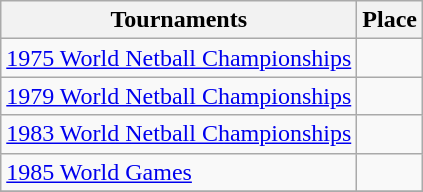<table class="wikitable collapsible">
<tr>
<th>Tournaments</th>
<th>Place</th>
</tr>
<tr>
<td><a href='#'>1975 World Netball Championships</a></td>
<td></td>
</tr>
<tr>
<td><a href='#'>1979 World Netball Championships</a></td>
<td></td>
</tr>
<tr>
<td><a href='#'>1983 World Netball Championships</a></td>
<td></td>
</tr>
<tr>
<td><a href='#'>1985 World Games</a></td>
<td></td>
</tr>
<tr>
</tr>
</table>
